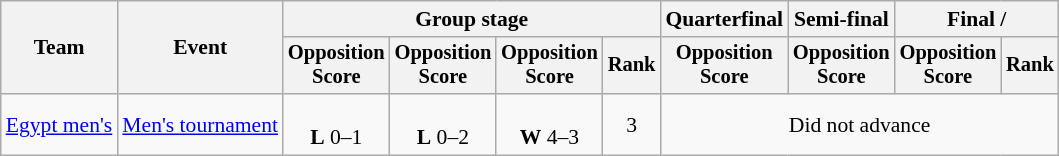<table class="wikitable" style="font-size:90%">
<tr>
<th rowspan=2>Team</th>
<th rowspan=2>Event</th>
<th colspan=4>Group stage</th>
<th>Quarterfinal</th>
<th>Semi-final</th>
<th colspan=2>Final / </th>
</tr>
<tr style="font-size:95%">
<th>Opposition<br>Score</th>
<th>Opposition<br>Score</th>
<th>Opposition<br>Score</th>
<th>Rank</th>
<th>Opposition<br>Score</th>
<th>Opposition<br>Score</th>
<th>Opposition<br>Score</th>
<th>Rank</th>
</tr>
<tr align=center>
<td align=left><a href='#'>Egypt men's</a></td>
<td align=left><a href='#'>Men's tournament</a></td>
<td><br><strong>L</strong> 0–1</td>
<td><br><strong>L</strong> 0–2</td>
<td><br><strong>W</strong> 4–3</td>
<td>3</td>
<td colspan=4>Did not advance</td>
</tr>
</table>
